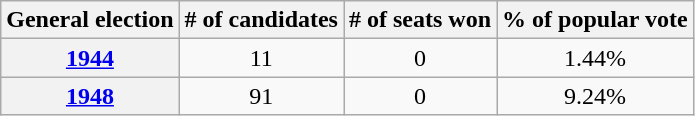<table class="wikitable">
<tr>
<th>General election</th>
<th># of candidates</th>
<th># of seats won</th>
<th>% of popular vote</th>
</tr>
<tr>
<th><a href='#'>1944</a></th>
<td align=center>11</td>
<td align=center>0</td>
<td align=center>1.44%</td>
</tr>
<tr>
<th><a href='#'>1948</a></th>
<td align=center>91</td>
<td align=center>0</td>
<td align=center>9.24%</td>
</tr>
</table>
